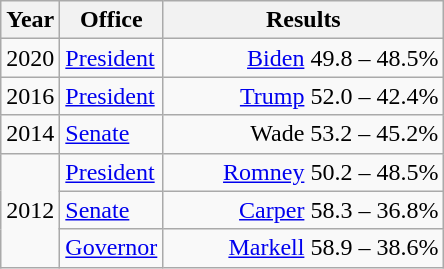<table class=wikitable>
<tr>
<th width="30">Year</th>
<th width="60">Office</th>
<th width="180">Results</th>
</tr>
<tr>
<td>2020</td>
<td><a href='#'>President</a></td>
<td align="right" ><a href='#'>Biden</a> 49.8 – 48.5%</td>
</tr>
<tr>
<td>2016</td>
<td><a href='#'>President</a></td>
<td align="right" ><a href='#'>Trump</a> 52.0 – 42.4%</td>
</tr>
<tr>
<td>2014</td>
<td><a href='#'>Senate</a></td>
<td align="right" >Wade 53.2 – 45.2%</td>
</tr>
<tr>
<td rowspan="3">2012</td>
<td><a href='#'>President</a></td>
<td align="right" ><a href='#'>Romney</a> 50.2 – 48.5%</td>
</tr>
<tr>
<td><a href='#'>Senate</a></td>
<td align="right" ><a href='#'>Carper</a> 58.3 – 36.8%</td>
</tr>
<tr>
<td><a href='#'>Governor</a></td>
<td align="right" ><a href='#'>Markell</a> 58.9 – 38.6%</td>
</tr>
</table>
